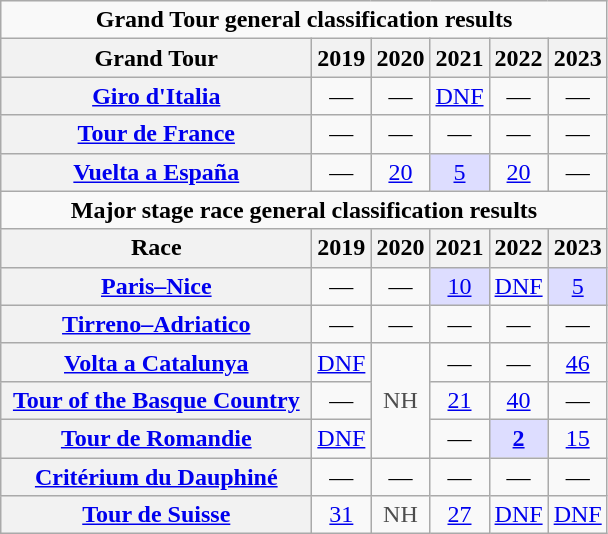<table class="wikitable plainrowheaders">
<tr>
<td colspan=8 align="center"><strong>Grand Tour general classification results</strong></td>
</tr>
<tr>
<th scope="col"  width=200>Grand Tour</th>
<th scope="col">2019</th>
<th scope="col">2020</th>
<th scope="col">2021</th>
<th scope="col">2022</th>
<th scope="col">2023</th>
</tr>
<tr style="text-align:center;">
<th scope="row"> <a href='#'>Giro d'Italia</a></th>
<td>—</td>
<td>—</td>
<td><a href='#'>DNF</a></td>
<td>—</td>
<td>—</td>
</tr>
<tr style="text-align:center;">
<th scope="row"> <a href='#'>Tour de France</a></th>
<td>—</td>
<td>—</td>
<td>—</td>
<td>—</td>
<td>—</td>
</tr>
<tr style="text-align:center;">
<th scope="row"> <a href='#'>Vuelta a España</a></th>
<td>—</td>
<td><a href='#'>20</a></td>
<td style="background:#ddf;"><a href='#'>5</a></td>
<td><a href='#'>20</a></td>
<td>—</td>
</tr>
<tr>
<td colspan=8 align="center"><strong>Major stage race general classification results</strong></td>
</tr>
<tr>
<th scope="col">Race</th>
<th scope="col">2019</th>
<th scope="col">2020</th>
<th scope="col">2021</th>
<th scope="col">2022</th>
<th scope="col">2023</th>
</tr>
<tr style="text-align:center;">
<th scope="row"> <a href='#'>Paris–Nice</a></th>
<td>—</td>
<td>—</td>
<td style="background:#ddf;"><a href='#'>10</a></td>
<td><a href='#'>DNF</a></td>
<td style="background:#ddf;"><a href='#'>5</a></td>
</tr>
<tr style="text-align:center;">
<th scope="row"> <a href='#'>Tirreno–Adriatico</a></th>
<td>—</td>
<td>—</td>
<td>—</td>
<td>—</td>
<td>—</td>
</tr>
<tr style="text-align:center;">
<th scope="row"> <a href='#'>Volta a Catalunya</a></th>
<td><a href='#'>DNF</a></td>
<td style="color:#4d4d4d;" rowspan=3>NH</td>
<td>—</td>
<td>—</td>
<td><a href='#'>46</a></td>
</tr>
<tr style="text-align:center;">
<th scope="row"> <a href='#'>Tour of the Basque Country</a></th>
<td>—</td>
<td><a href='#'>21</a></td>
<td><a href='#'>40</a></td>
<td>—</td>
</tr>
<tr style="text-align:center;">
<th scope="row"> <a href='#'>Tour de Romandie</a></th>
<td><a href='#'>DNF</a></td>
<td>—</td>
<td style="background:#ddf;"><a href='#'><strong>2</strong></a></td>
<td><a href='#'>15</a></td>
</tr>
<tr style="text-align:center;">
<th scope="row"> <a href='#'>Critérium du Dauphiné</a></th>
<td>—</td>
<td>—</td>
<td>—</td>
<td>—</td>
<td>—</td>
</tr>
<tr style="text-align:center;">
<th scope="row"> <a href='#'>Tour de Suisse</a></th>
<td><a href='#'>31</a></td>
<td style="color:#4d4d4d;">NH</td>
<td><a href='#'>27</a></td>
<td><a href='#'>DNF</a></td>
<td><a href='#'>DNF</a></td>
</tr>
</table>
